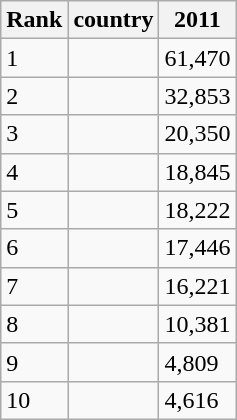<table class="wikitable sortable collapsible">
<tr>
<th>Rank</th>
<th>country</th>
<th>2011 </th>
</tr>
<tr>
<td>1</td>
<td></td>
<td>61,470</td>
</tr>
<tr>
<td>2</td>
<td></td>
<td>32,853</td>
</tr>
<tr>
<td>3</td>
<td></td>
<td>20,350</td>
</tr>
<tr>
<td>4</td>
<td></td>
<td>18,845</td>
</tr>
<tr>
<td>5</td>
<td></td>
<td>18,222</td>
</tr>
<tr>
<td>6</td>
<td></td>
<td>17,446</td>
</tr>
<tr>
<td>7</td>
<td></td>
<td>16,221</td>
</tr>
<tr>
<td>8</td>
<td></td>
<td>10,381</td>
</tr>
<tr>
<td>9</td>
<td></td>
<td>4,809</td>
</tr>
<tr>
<td>10</td>
<td></td>
<td>4,616</td>
</tr>
</table>
